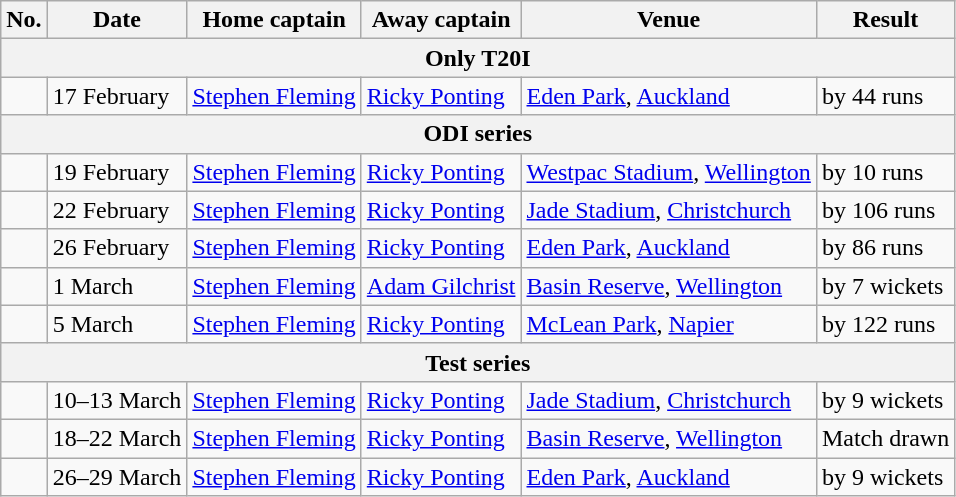<table class="wikitable">
<tr>
<th>No.</th>
<th>Date</th>
<th>Home captain</th>
<th>Away captain</th>
<th>Venue</th>
<th>Result</th>
</tr>
<tr>
<th colspan="6">Only T20I</th>
</tr>
<tr>
<td></td>
<td>17 February</td>
<td><a href='#'>Stephen Fleming</a></td>
<td><a href='#'>Ricky Ponting</a></td>
<td><a href='#'>Eden Park</a>, <a href='#'>Auckland</a></td>
<td> by 44 runs</td>
</tr>
<tr>
<th colspan="6">ODI series</th>
</tr>
<tr>
<td></td>
<td>19 February</td>
<td><a href='#'>Stephen Fleming</a></td>
<td><a href='#'>Ricky Ponting</a></td>
<td><a href='#'>Westpac Stadium</a>, <a href='#'>Wellington</a></td>
<td> by 10 runs</td>
</tr>
<tr>
<td></td>
<td>22 February</td>
<td><a href='#'>Stephen Fleming</a></td>
<td><a href='#'>Ricky Ponting</a></td>
<td><a href='#'>Jade Stadium</a>, <a href='#'>Christchurch</a></td>
<td> by 106 runs</td>
</tr>
<tr>
<td></td>
<td>26 February</td>
<td><a href='#'>Stephen Fleming</a></td>
<td><a href='#'>Ricky Ponting</a></td>
<td><a href='#'>Eden Park</a>, <a href='#'>Auckland</a></td>
<td> by 86 runs</td>
</tr>
<tr>
<td></td>
<td>1 March</td>
<td><a href='#'>Stephen Fleming</a></td>
<td><a href='#'>Adam Gilchrist</a></td>
<td><a href='#'>Basin Reserve</a>, <a href='#'>Wellington</a></td>
<td> by 7 wickets</td>
</tr>
<tr>
<td></td>
<td>5 March</td>
<td><a href='#'>Stephen Fleming</a></td>
<td><a href='#'>Ricky Ponting</a></td>
<td><a href='#'>McLean Park</a>, <a href='#'>Napier</a></td>
<td> by 122 runs</td>
</tr>
<tr>
<th colspan="6">Test series</th>
</tr>
<tr>
<td></td>
<td>10–13 March</td>
<td><a href='#'>Stephen Fleming</a></td>
<td><a href='#'>Ricky Ponting</a></td>
<td><a href='#'>Jade Stadium</a>, <a href='#'>Christchurch</a></td>
<td> by 9 wickets</td>
</tr>
<tr>
<td></td>
<td>18–22 March</td>
<td><a href='#'>Stephen Fleming</a></td>
<td><a href='#'>Ricky Ponting</a></td>
<td><a href='#'>Basin Reserve</a>, <a href='#'>Wellington</a></td>
<td>Match drawn</td>
</tr>
<tr>
<td></td>
<td>26–29 March</td>
<td><a href='#'>Stephen Fleming</a></td>
<td><a href='#'>Ricky Ponting</a></td>
<td><a href='#'>Eden Park</a>, <a href='#'>Auckland</a></td>
<td> by 9 wickets</td>
</tr>
</table>
